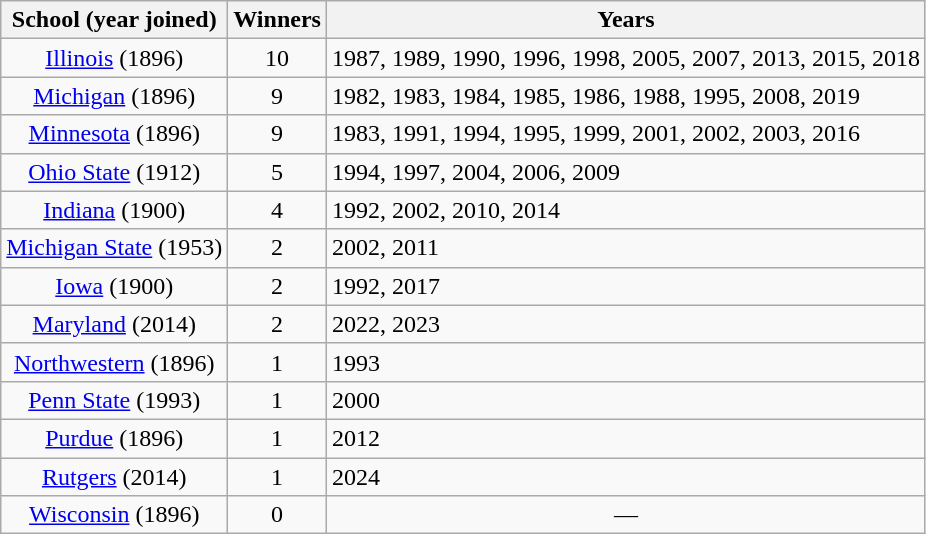<table class="wikitable">
<tr>
<th>School (year joined)</th>
<th>Winners</th>
<th>Years</th>
</tr>
<tr style="text-align:center;">
<td><a href='#'>Illinois</a> (1896)</td>
<td>10</td>
<td style="text-align:left;">1987, 1989, 1990, 1996, 1998, 2005, 2007, 2013, 2015, 2018</td>
</tr>
<tr style="text-align:center;">
<td><a href='#'>Michigan</a> (1896)</td>
<td>9</td>
<td style="text-align:left;">1982, 1983, 1984, 1985, 1986, 1988, 1995, 2008, 2019</td>
</tr>
<tr align=center>
<td><a href='#'>Minnesota</a> (1896)</td>
<td>9</td>
<td style="text-align:left;">1983, 1991, 1994, 1995, 1999, 2001, 2002, 2003, 2016</td>
</tr>
<tr style="text-align:center;">
<td><a href='#'>Ohio State</a> (1912)</td>
<td>5</td>
<td style="text-align:left;">1994, 1997, 2004, 2006, 2009</td>
</tr>
<tr style="text-align:center;">
<td><a href='#'>Indiana</a> (1900)</td>
<td>4</td>
<td style="text-align:left;">1992, 2002, 2010, 2014</td>
</tr>
<tr style="text-align:center;">
<td><a href='#'>Michigan State</a> (1953)</td>
<td>2</td>
<td style="text-align:left;">2002, 2011</td>
</tr>
<tr align=center>
<td><a href='#'>Iowa</a> (1900)</td>
<td>2</td>
<td style="text-align:left;">1992, 2017</td>
</tr>
<tr style="text-align:center;">
<td><a href='#'>Maryland</a> (2014)</td>
<td>2</td>
<td style="text-align:left;">2022, 2023</td>
</tr>
<tr align=center>
<td><a href='#'>Northwestern</a> (1896)</td>
<td>1</td>
<td style="text-align:left;">1993</td>
</tr>
<tr align=center>
<td><a href='#'>Penn State</a> (1993)</td>
<td>1</td>
<td style="text-align:left;">2000</td>
</tr>
<tr style="text-align:center;">
<td><a href='#'>Purdue</a> (1896)</td>
<td>1</td>
<td style="text-align:left;">2012</td>
</tr>
<tr align=center>
<td><a href='#'>Rutgers</a> (2014)</td>
<td>1</td>
<td style="text-align:left;">2024</td>
</tr>
<tr style="text-align:center;">
<td><a href='#'>Wisconsin</a> (1896)</td>
<td>0</td>
<td>—</td>
</tr>
</table>
